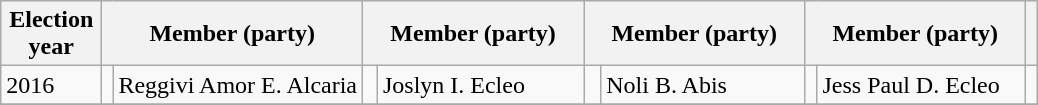<table class=wikitable>
<tr>
<th width=60px>Election<br>year</th>
<th colspan=2 width=140px>Member (party)</th>
<th colspan=2 width=140px>Member (party)</th>
<th colspan=2 width=140px>Member (party)</th>
<th colspan=2 width=140px>Member (party)</th>
<th !></th>
</tr>
<tr>
<td>2016</td>
<td></td>
<td>Reggivi Amor E. Alcaria</td>
<td></td>
<td>Joslyn I. Ecleo</td>
<td></td>
<td>Noli B. Abis</td>
<td></td>
<td>Jess Paul D. Ecleo</td>
<td></td>
</tr>
<tr>
</tr>
</table>
